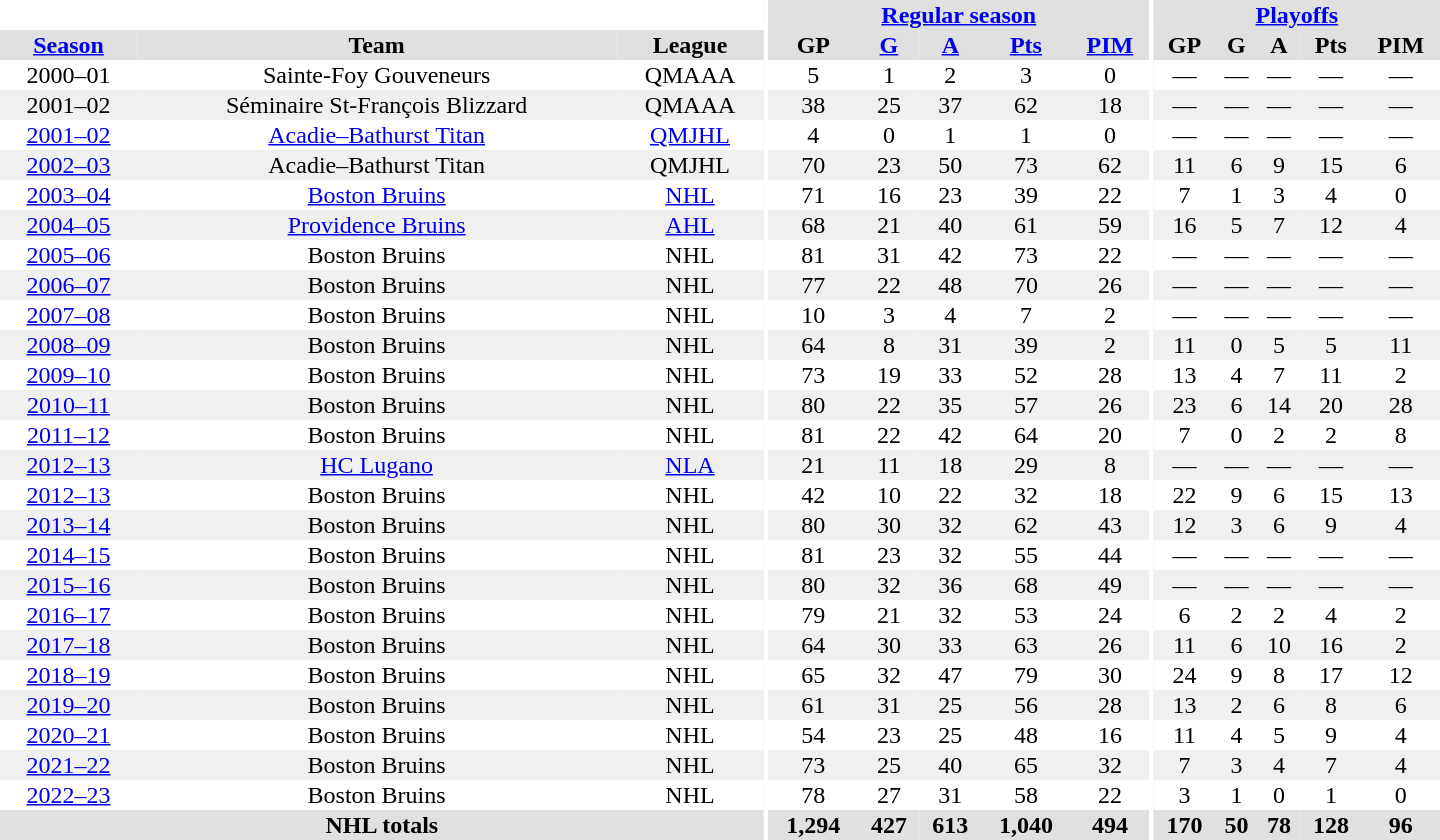<table border="0" cellpadding="1" cellspacing="0" style="text-align:center; width:60em">
<tr bgcolor="#e0e0e0">
<th colspan="3" bgcolor="#ffffff"></th>
<th rowspan="99" bgcolor="#ffffff"></th>
<th colspan="5"><a href='#'>Regular season</a></th>
<th rowspan="99" bgcolor="#ffffff"></th>
<th colspan="5"><a href='#'>Playoffs</a></th>
</tr>
<tr bgcolor="#e0e0e0">
<th><a href='#'>Season</a></th>
<th>Team</th>
<th>League</th>
<th>GP</th>
<th><a href='#'>G</a></th>
<th><a href='#'>A</a></th>
<th><a href='#'>Pts</a></th>
<th><a href='#'>PIM</a></th>
<th>GP</th>
<th>G</th>
<th>A</th>
<th>Pts</th>
<th>PIM</th>
</tr>
<tr>
<td>2000–01</td>
<td>Sainte-Foy Gouveneurs</td>
<td>QMAAA</td>
<td>5</td>
<td>1</td>
<td>2</td>
<td>3</td>
<td>0</td>
<td>—</td>
<td>—</td>
<td>—</td>
<td>—</td>
<td>—</td>
</tr>
<tr bgcolor="#f0f0f0">
<td>2001–02</td>
<td>Séminaire St-François Blizzard</td>
<td>QMAAA</td>
<td>38</td>
<td>25</td>
<td>37</td>
<td>62</td>
<td>18</td>
<td>—</td>
<td>—</td>
<td>—</td>
<td>—</td>
<td>—</td>
</tr>
<tr>
<td><a href='#'>2001–02</a></td>
<td><a href='#'>Acadie–Bathurst Titan</a></td>
<td><a href='#'>QMJHL</a></td>
<td>4</td>
<td>0</td>
<td>1</td>
<td>1</td>
<td>0</td>
<td>—</td>
<td>—</td>
<td>—</td>
<td>—</td>
<td>—</td>
</tr>
<tr bgcolor="#f0f0f0">
<td><a href='#'>2002–03</a></td>
<td>Acadie–Bathurst Titan</td>
<td>QMJHL</td>
<td>70</td>
<td>23</td>
<td>50</td>
<td>73</td>
<td>62</td>
<td>11</td>
<td>6</td>
<td>9</td>
<td>15</td>
<td>6</td>
</tr>
<tr>
<td><a href='#'>2003–04</a></td>
<td><a href='#'>Boston Bruins</a></td>
<td><a href='#'>NHL</a></td>
<td>71</td>
<td>16</td>
<td>23</td>
<td>39</td>
<td>22</td>
<td>7</td>
<td>1</td>
<td>3</td>
<td>4</td>
<td>0</td>
</tr>
<tr bgcolor="#f0f0f0">
<td><a href='#'>2004–05</a></td>
<td><a href='#'>Providence Bruins</a></td>
<td><a href='#'>AHL</a></td>
<td>68</td>
<td>21</td>
<td>40</td>
<td>61</td>
<td>59</td>
<td>16</td>
<td>5</td>
<td>7</td>
<td>12</td>
<td>4</td>
</tr>
<tr>
<td><a href='#'>2005–06</a></td>
<td>Boston Bruins</td>
<td>NHL</td>
<td>81</td>
<td>31</td>
<td>42</td>
<td>73</td>
<td>22</td>
<td>—</td>
<td>—</td>
<td>—</td>
<td>—</td>
<td>—</td>
</tr>
<tr bgcolor="#f0f0f0">
<td><a href='#'>2006–07</a></td>
<td>Boston Bruins</td>
<td>NHL</td>
<td>77</td>
<td>22</td>
<td>48</td>
<td>70</td>
<td>26</td>
<td>—</td>
<td>—</td>
<td>—</td>
<td>—</td>
<td>—</td>
</tr>
<tr>
<td><a href='#'>2007–08</a></td>
<td>Boston Bruins</td>
<td>NHL</td>
<td>10</td>
<td>3</td>
<td>4</td>
<td>7</td>
<td>2</td>
<td>—</td>
<td>—</td>
<td>—</td>
<td>—</td>
<td>—</td>
</tr>
<tr bgcolor="#f0f0f0">
<td><a href='#'>2008–09</a></td>
<td>Boston Bruins</td>
<td>NHL</td>
<td>64</td>
<td>8</td>
<td>31</td>
<td>39</td>
<td>2</td>
<td>11</td>
<td>0</td>
<td>5</td>
<td>5</td>
<td>11</td>
</tr>
<tr>
<td><a href='#'>2009–10</a></td>
<td>Boston Bruins</td>
<td>NHL</td>
<td>73</td>
<td>19</td>
<td>33</td>
<td>52</td>
<td>28</td>
<td>13</td>
<td>4</td>
<td>7</td>
<td>11</td>
<td>2</td>
</tr>
<tr bgcolor="#f0f0f0">
<td><a href='#'>2010–11</a></td>
<td>Boston Bruins</td>
<td>NHL</td>
<td>80</td>
<td>22</td>
<td>35</td>
<td>57</td>
<td>26</td>
<td>23</td>
<td>6</td>
<td>14</td>
<td>20</td>
<td>28</td>
</tr>
<tr>
<td><a href='#'>2011–12</a></td>
<td>Boston Bruins</td>
<td>NHL</td>
<td>81</td>
<td>22</td>
<td>42</td>
<td>64</td>
<td>20</td>
<td>7</td>
<td>0</td>
<td>2</td>
<td>2</td>
<td>8</td>
</tr>
<tr bgcolor="#f0f0f0">
<td><a href='#'>2012–13</a></td>
<td><a href='#'>HC Lugano</a></td>
<td><a href='#'>NLA</a></td>
<td>21</td>
<td>11</td>
<td>18</td>
<td>29</td>
<td>8</td>
<td>—</td>
<td>—</td>
<td>—</td>
<td>—</td>
<td>—</td>
</tr>
<tr>
<td><a href='#'>2012–13</a></td>
<td>Boston Bruins</td>
<td>NHL</td>
<td>42</td>
<td>10</td>
<td>22</td>
<td>32</td>
<td>18</td>
<td>22</td>
<td>9</td>
<td>6</td>
<td>15</td>
<td>13</td>
</tr>
<tr bgcolor="#f0f0f0">
<td><a href='#'>2013–14</a></td>
<td>Boston Bruins</td>
<td>NHL</td>
<td>80</td>
<td>30</td>
<td>32</td>
<td>62</td>
<td>43</td>
<td>12</td>
<td>3</td>
<td>6</td>
<td>9</td>
<td>4</td>
</tr>
<tr>
<td><a href='#'>2014–15</a></td>
<td>Boston Bruins</td>
<td>NHL</td>
<td>81</td>
<td>23</td>
<td>32</td>
<td>55</td>
<td>44</td>
<td>—</td>
<td>—</td>
<td>—</td>
<td>—</td>
<td>—</td>
</tr>
<tr bgcolor="#f0f0f0">
<td><a href='#'>2015–16</a></td>
<td>Boston Bruins</td>
<td>NHL</td>
<td>80</td>
<td>32</td>
<td>36</td>
<td>68</td>
<td>49</td>
<td>—</td>
<td>—</td>
<td>—</td>
<td>—</td>
<td>—</td>
</tr>
<tr>
<td><a href='#'>2016–17</a></td>
<td>Boston Bruins</td>
<td>NHL</td>
<td>79</td>
<td>21</td>
<td>32</td>
<td>53</td>
<td>24</td>
<td>6</td>
<td>2</td>
<td>2</td>
<td>4</td>
<td>2</td>
</tr>
<tr bgcolor="#f0f0f0">
<td><a href='#'>2017–18</a></td>
<td>Boston Bruins</td>
<td>NHL</td>
<td>64</td>
<td>30</td>
<td>33</td>
<td>63</td>
<td>26</td>
<td>11</td>
<td>6</td>
<td>10</td>
<td>16</td>
<td>2</td>
</tr>
<tr>
<td><a href='#'>2018–19</a></td>
<td>Boston Bruins</td>
<td>NHL</td>
<td>65</td>
<td>32</td>
<td>47</td>
<td>79</td>
<td>30</td>
<td>24</td>
<td>9</td>
<td>8</td>
<td>17</td>
<td>12</td>
</tr>
<tr bgcolor="#f0f0f0">
<td><a href='#'>2019–20</a></td>
<td>Boston Bruins</td>
<td>NHL</td>
<td>61</td>
<td>31</td>
<td>25</td>
<td>56</td>
<td>28</td>
<td>13</td>
<td>2</td>
<td>6</td>
<td>8</td>
<td>6</td>
</tr>
<tr>
<td><a href='#'>2020–21</a></td>
<td>Boston Bruins</td>
<td>NHL</td>
<td>54</td>
<td>23</td>
<td>25</td>
<td>48</td>
<td>16</td>
<td>11</td>
<td>4</td>
<td>5</td>
<td>9</td>
<td>4</td>
</tr>
<tr bgcolor="#f0f0f0">
<td><a href='#'>2021–22</a></td>
<td>Boston Bruins</td>
<td>NHL</td>
<td>73</td>
<td>25</td>
<td>40</td>
<td>65</td>
<td>32</td>
<td>7</td>
<td>3</td>
<td>4</td>
<td>7</td>
<td>4</td>
</tr>
<tr>
<td><a href='#'>2022–23</a></td>
<td>Boston Bruins</td>
<td>NHL</td>
<td>78</td>
<td>27</td>
<td>31</td>
<td>58</td>
<td>22</td>
<td>3</td>
<td>1</td>
<td>0</td>
<td>1</td>
<td>0</td>
</tr>
<tr bgcolor="#e0e0e0">
<th colspan="3">NHL totals</th>
<th>1,294</th>
<th>427</th>
<th>613</th>
<th>1,040</th>
<th>494</th>
<th>170</th>
<th>50</th>
<th>78</th>
<th>128</th>
<th>96</th>
</tr>
</table>
